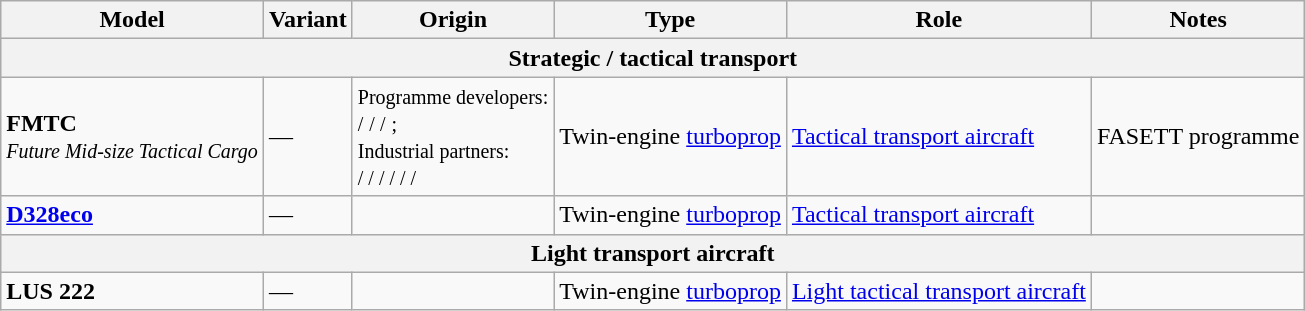<table class="wikitable sortable">
<tr>
<th scope=col>Model</th>
<th scope=col>Variant</th>
<th scope=col>Origin</th>
<th scope=col>Type</th>
<th scope=col>Role</th>
<th scope=col>Notes</th>
</tr>
<tr>
<th colspan="6">Strategic / tactical transport</th>
</tr>
<tr>
<td><strong>FMTC</strong><br><em><small>Future Mid-size Tactical Cargo</small></em></td>
<td>—</td>
<td><small>Programme developers:</small><br><small> /</small> <small> / </small> <small>/</small> <small>;</small><br><small>Industrial partners:<br> /  /  /  /   /  / </small></td>
<td>Twin-engine <a href='#'>turboprop</a></td>
<td><a href='#'>Tactical transport aircraft</a></td>
<td>FASETT programme</td>
</tr>
<tr>
<td><strong><a href='#'>D328eco</a></strong></td>
<td>—</td>
<td><small></small></td>
<td>Twin-engine <a href='#'>turboprop</a></td>
<td><a href='#'>Tactical transport aircraft</a></td>
<td></td>
</tr>
<tr>
<th colspan="6">Light transport aircraft</th>
</tr>
<tr>
<td><strong>LUS 222</strong></td>
<td>—</td>
<td><small></small></td>
<td>Twin-engine <a href='#'>turboprop</a></td>
<td><a href='#'>Light tactical transport aircraft</a></td>
<td></td>
</tr>
</table>
